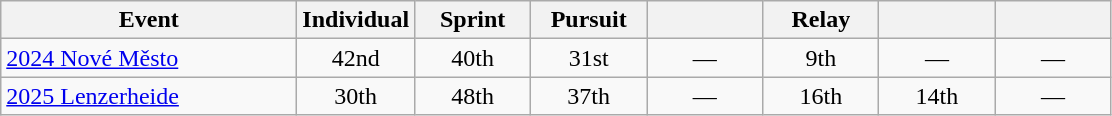<table class="wikitable" style="text-align: center;">
<tr ">
<th style="width:190px;">Event</th>
<th style="width:70px;">Individual</th>
<th style="width:70px;">Sprint</th>
<th style="width:70px;">Pursuit</th>
<th style="width:70px;"></th>
<th style="width:70px;">Relay</th>
<th style="width:70px;"></th>
<th style="width:70px;"></th>
</tr>
<tr>
<td align=left> <a href='#'>2024 Nové Město</a></td>
<td>42nd</td>
<td>40th</td>
<td>31st</td>
<td>—</td>
<td>9th</td>
<td>—</td>
<td>—</td>
</tr>
<tr>
<td align=left> <a href='#'>2025 Lenzerheide</a></td>
<td>30th</td>
<td>48th</td>
<td>37th</td>
<td>—</td>
<td>16th</td>
<td>14th</td>
<td>—</td>
</tr>
</table>
